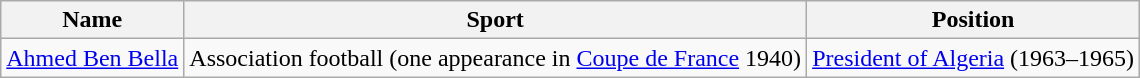<table class="wikitable">
<tr>
<th>Name</th>
<th>Sport</th>
<th>Position</th>
</tr>
<tr>
<td data-sort-value="Ben Bella, Ahmed"><a href='#'>Ahmed Ben Bella</a></td>
<td>Association football (one appearance in <a href='#'>Coupe de France</a> 1940)</td>
<td><a href='#'>President of Algeria</a> (1963–1965)</td>
</tr>
</table>
